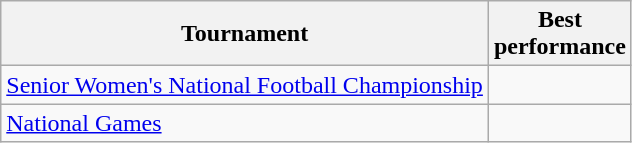<table class="wikitable sortable" style="text-align:left;">
<tr>
<th>Tournament</th>
<th>Best<br>performance</th>
</tr>
<tr>
<td><a href='#'>Senior Women's National Football Championship</a></td>
<td></td>
</tr>
<tr>
<td><a href='#'>National Games</a></td>
<td></td>
</tr>
</table>
